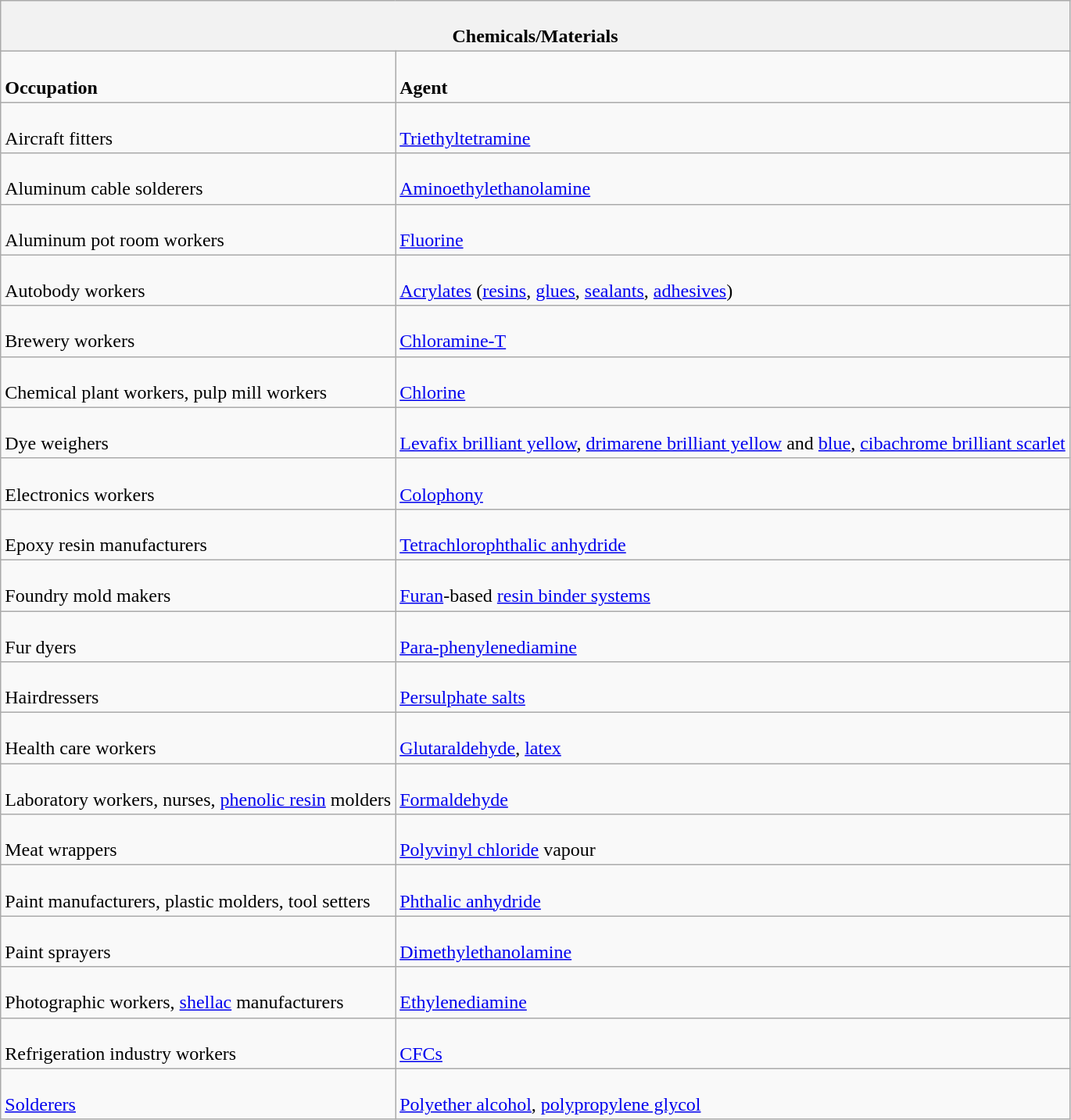<table class="wikitable">
<tr>
<th colspan=2><br><strong>Chemicals/Materials</strong></th>
</tr>
<tr>
<td><br><strong>Occupation</strong></td>
<td><br><strong>Agent</strong></td>
</tr>
<tr>
<td><br>Aircraft fitters</td>
<td><br><a href='#'>Triethyltetramine</a></td>
</tr>
<tr>
<td><br>Aluminum cable solderers</td>
<td><br><a href='#'>Aminoethylethanolamine</a></td>
</tr>
<tr>
<td><br>Aluminum pot room workers</td>
<td><br><a href='#'>Fluorine</a></td>
</tr>
<tr>
<td><br>Autobody workers</td>
<td><br><a href='#'>Acrylates</a> (<a href='#'>resins</a>, <a href='#'>glues</a>, <a href='#'>sealants</a>, <a href='#'>adhesives</a>)</td>
</tr>
<tr>
<td><br>Brewery workers</td>
<td><br><a href='#'>Chloramine-T</a></td>
</tr>
<tr>
<td><br>Chemical plant workers, pulp mill workers</td>
<td><br><a href='#'>Chlorine</a></td>
</tr>
<tr>
<td><br>Dye weighers</td>
<td><br><a href='#'>Levafix brilliant yellow</a>, <a href='#'>drimarene brilliant yellow</a> and <a href='#'>blue</a>, <a href='#'>cibachrome brilliant scarlet</a></td>
</tr>
<tr>
<td><br>Electronics workers</td>
<td><br><a href='#'>Colophony</a></td>
</tr>
<tr>
<td><br>Epoxy resin manufacturers</td>
<td><br><a href='#'>Tetrachlorophthalic anhydride</a></td>
</tr>
<tr>
<td><br>Foundry mold makers</td>
<td><br><a href='#'>Furan</a>-based <a href='#'>resin binder systems</a></td>
</tr>
<tr>
<td><br>Fur dyers</td>
<td><br><a href='#'>Para-phenylenediamine</a></td>
</tr>
<tr>
<td><br>Hairdressers</td>
<td><br><a href='#'>Persulphate salts</a></td>
</tr>
<tr>
<td><br>Health care workers</td>
<td><br><a href='#'>Glutaraldehyde</a>, <a href='#'>latex</a></td>
</tr>
<tr>
<td><br>Laboratory workers, nurses, <a href='#'>phenolic resin</a> molders</td>
<td><br><a href='#'>Formaldehyde</a></td>
</tr>
<tr>
<td><br>Meat wrappers</td>
<td><br><a href='#'>Polyvinyl chloride</a> vapour</td>
</tr>
<tr>
<td><br>Paint manufacturers, plastic molders, tool setters</td>
<td><br><a href='#'>Phthalic anhydride</a></td>
</tr>
<tr>
<td><br>Paint sprayers</td>
<td><br><a href='#'>Dimethylethanolamine</a></td>
</tr>
<tr>
<td><br>Photographic workers, <a href='#'>shellac</a> manufacturers</td>
<td><br><a href='#'>Ethylenediamine</a></td>
</tr>
<tr>
<td><br>Refrigeration industry workers</td>
<td><br><a href='#'>CFCs</a></td>
</tr>
<tr>
<td><br><a href='#'>Solderers</a></td>
<td><br><a href='#'>Polyether alcohol</a>, <a href='#'>polypropylene glycol</a></td>
</tr>
</table>
